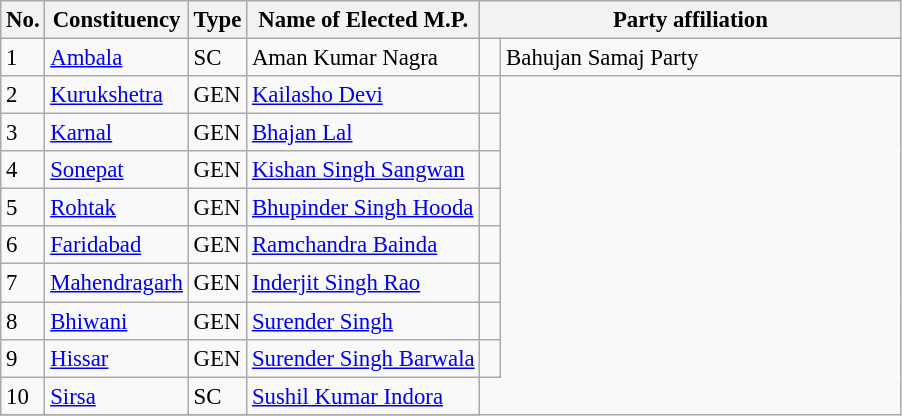<table class="wikitable" style="font-size:95%;">
<tr>
<th>No.</th>
<th>Constituency</th>
<th>Type</th>
<th>Name of Elected M.P.</th>
<th colspan="2" style="width:18em">Party affiliation</th>
</tr>
<tr>
<td>1</td>
<td><a href='#'>Ambala</a></td>
<td>SC</td>
<td>Aman Kumar Nagra</td>
<td Bahujan Samaj Party></td>
<td>Bahujan Samaj Party</td>
</tr>
<tr>
<td>2</td>
<td><a href='#'>Kurukshetra</a></td>
<td>GEN</td>
<td><a href='#'>Kailasho Devi</a></td>
<td></td>
</tr>
<tr>
<td>3</td>
<td><a href='#'>Karnal</a></td>
<td>GEN</td>
<td><a href='#'>Bhajan Lal</a></td>
<td></td>
</tr>
<tr>
<td>4</td>
<td><a href='#'>Sonepat</a></td>
<td>GEN</td>
<td><a href='#'>Kishan Singh Sangwan</a></td>
<td></td>
</tr>
<tr>
<td>5</td>
<td><a href='#'>Rohtak</a></td>
<td>GEN</td>
<td><a href='#'>Bhupinder Singh Hooda</a></td>
<td></td>
</tr>
<tr>
<td>6</td>
<td><a href='#'>Faridabad</a></td>
<td>GEN</td>
<td><a href='#'>Ramchandra Bainda</a></td>
<td></td>
</tr>
<tr>
<td>7</td>
<td><a href='#'>Mahendragarh</a></td>
<td>GEN</td>
<td><a href='#'>Inderjit Singh Rao</a></td>
<td></td>
</tr>
<tr>
<td>8</td>
<td><a href='#'>Bhiwani</a></td>
<td>GEN</td>
<td><a href='#'>Surender Singh</a></td>
<td></td>
</tr>
<tr>
<td>9</td>
<td><a href='#'>Hissar</a></td>
<td>GEN</td>
<td><a href='#'>Surender Singh Barwala</a></td>
<td></td>
</tr>
<tr>
<td>10</td>
<td><a href='#'>Sirsa</a></td>
<td>SC</td>
<td><a href='#'>Sushil Kumar Indora</a></td>
</tr>
<tr>
</tr>
</table>
